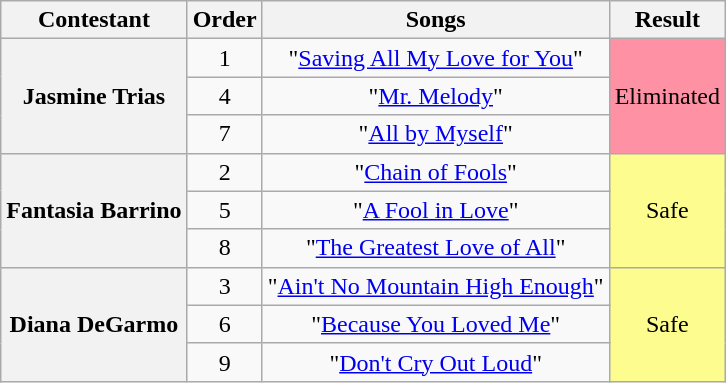<table class="wikitable unsortable" style="text-align:center;">
<tr>
<th scope="col">Contestant</th>
<th scope="col">Order</th>
<th scope="col">Songs</th>
<th scope="col">Result</th>
</tr>
<tr>
<th rowspan="3" scope="row">Jasmine Trias</th>
<td>1</td>
<td>"<a href='#'>Saving All My Love for You</a>"</td>
<td rowspan="3" bgcolor="FF91A4">Eliminated</td>
</tr>
<tr>
<td>4</td>
<td>"<a href='#'>Mr. Melody</a>"</td>
</tr>
<tr>
<td>7</td>
<td>"<a href='#'>All by Myself</a>"</td>
</tr>
<tr>
<th rowspan="3" scope="row">Fantasia Barrino</th>
<td>2</td>
<td>"<a href='#'>Chain of Fools</a>"</td>
<td rowspan="3" style="background:#FDFC8F;">Safe</td>
</tr>
<tr>
<td>5</td>
<td>"<a href='#'>A Fool in Love</a>"</td>
</tr>
<tr>
<td>8</td>
<td>"<a href='#'>The Greatest Love of All</a>"</td>
</tr>
<tr>
<th rowspan="3" scope="row">Diana DeGarmo</th>
<td>3</td>
<td>"<a href='#'>Ain't No Mountain High Enough</a>"</td>
<td rowspan="3" style="background:#FDFC8F;">Safe</td>
</tr>
<tr>
<td>6</td>
<td>"<a href='#'>Because You Loved Me</a>"</td>
</tr>
<tr>
<td>9</td>
<td>"<a href='#'>Don't Cry Out Loud</a>"</td>
</tr>
</table>
